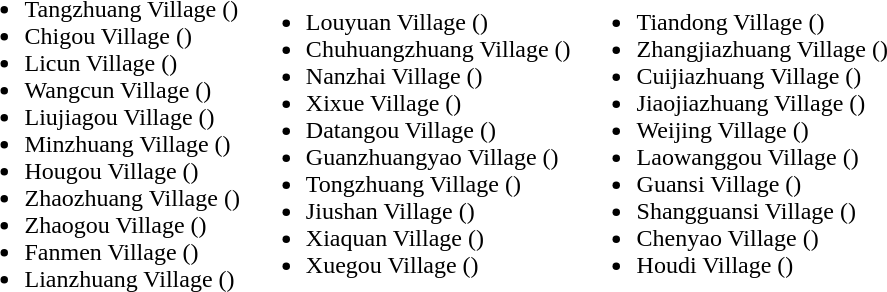<table>
<tr>
<td><br><ul><li>Tangzhuang Village ()</li><li>Chigou Village ()</li><li>Licun Village ()</li><li>Wangcun Village ()</li><li>Liujiagou Village ()</li><li>Minzhuang Village ()</li><li>Hougou Village ()</li><li>Zhaozhuang Village ()</li><li>Zhaogou Village ()</li><li>Fanmen Village ()</li><li>Lianzhuang Village ()</li></ul></td>
<td><br><ul><li>Louyuan Village ()</li><li>Chuhuangzhuang Village ()</li><li>Nanzhai Village ()</li><li>Xixue Village ()</li><li>Datangou Village ()</li><li>Guanzhuangyao Village ()</li><li>Tongzhuang Village ()</li><li>Jiushan Village ()</li><li>Xiaquan Village ()</li><li>Xuegou Village ()</li></ul></td>
<td><br><ul><li>Tiandong Village ()</li><li>Zhangjiazhuang Village ()</li><li>Cuijiazhuang Village ()</li><li>Jiaojiazhuang Village ()</li><li>Weijing Village ()</li><li>Laowanggou Village ()</li><li>Guansi Village ()</li><li>Shangguansi Village ()</li><li>Chenyao Village ()</li><li>Houdi Village ()</li></ul></td>
</tr>
</table>
